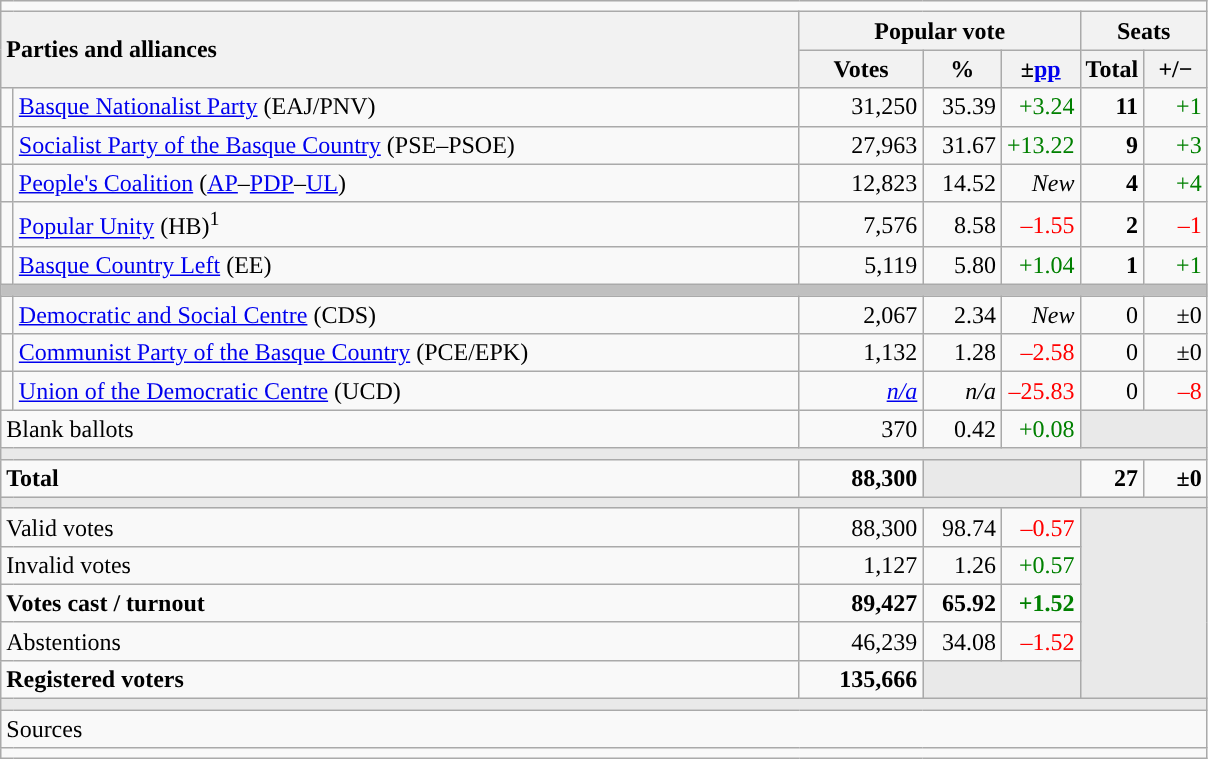<table class="wikitable" style="text-align:right;">
<tr>
<td colspan="7"></td>
</tr>
<tr>
<th style="text-align:left;" rowspan="2" colspan="2" width="525">Parties and alliances</th>
<th colspan="3">Popular vote</th>
<th colspan="2">Seats</th>
</tr>
<tr>
<th width="75">Votes</th>
<th width="45">%</th>
<th width="45">±<a href='#'>pp</a></th>
<th width="35">Total</th>
<th width="35">+/−</th>
</tr>
<tr>
<td width="1" style="color:inherit;background:"></td>
<td align="left"><a href='#'>Basque Nationalist Party</a> (EAJ/PNV)</td>
<td>31,250</td>
<td>35.39</td>
<td style="color:green;">+3.24</td>
<td><strong>11</strong></td>
<td style="color:green;">+1</td>
</tr>
<tr>
<td style="color:inherit;background:"></td>
<td align="left"><a href='#'>Socialist Party of the Basque Country</a> (PSE–PSOE)</td>
<td>27,963</td>
<td>31.67</td>
<td style="color:green;">+13.22</td>
<td><strong>9</strong></td>
<td style="color:green;">+3</td>
</tr>
<tr>
<td style="color:inherit;background:"></td>
<td align="left"><a href='#'>People's Coalition</a> (<a href='#'>AP</a>–<a href='#'>PDP</a>–<a href='#'>UL</a>)</td>
<td>12,823</td>
<td>14.52</td>
<td><em>New</em></td>
<td><strong>4</strong></td>
<td style="color:green;">+4</td>
</tr>
<tr>
<td style="color:inherit;background:"></td>
<td align="left"><a href='#'>Popular Unity</a> (HB)<sup>1</sup></td>
<td>7,576</td>
<td>8.58</td>
<td style="color:red;">–1.55</td>
<td><strong>2</strong></td>
<td style="color:red;">–1</td>
</tr>
<tr>
<td style="color:inherit;background:"></td>
<td align="left"><a href='#'>Basque Country Left</a> (EE)</td>
<td>5,119</td>
<td>5.80</td>
<td style="color:green;">+1.04</td>
<td><strong>1</strong></td>
<td style="color:green;">+1</td>
</tr>
<tr>
<td colspan="7" bgcolor="#C0C0C0"></td>
</tr>
<tr>
<td style="color:inherit;background:"></td>
<td align="left"><a href='#'>Democratic and Social Centre</a> (CDS)</td>
<td>2,067</td>
<td>2.34</td>
<td><em>New</em></td>
<td>0</td>
<td>±0</td>
</tr>
<tr>
<td style="color:inherit;background:"></td>
<td align="left"><a href='#'>Communist Party of the Basque Country</a> (PCE/EPK)</td>
<td>1,132</td>
<td>1.28</td>
<td style="color:red;">–2.58</td>
<td>0</td>
<td>±0</td>
</tr>
<tr>
<td style="color:inherit;background:"></td>
<td align="left"><a href='#'>Union of the Democratic Centre</a> (UCD)</td>
<td><em><a href='#'>n/a</a></em></td>
<td><em>n/a</em></td>
<td style="color:red;">–25.83</td>
<td>0</td>
<td style="color:red;">–8</td>
</tr>
<tr>
<td align="left" colspan="2">Blank ballots</td>
<td>370</td>
<td>0.42</td>
<td style="color:green;">+0.08</td>
<td bgcolor="#E9E9E9" colspan="2"></td>
</tr>
<tr>
<td colspan="7" bgcolor="#E9E9E9"></td>
</tr>
<tr style="font-weight:bold;">
<td align="left" colspan="2">Total</td>
<td>88,300</td>
<td bgcolor="#E9E9E9" colspan="2"></td>
<td>27</td>
<td>±0</td>
</tr>
<tr>
<td colspan="7" bgcolor="#E9E9E9"></td>
</tr>
<tr>
<td align="left" colspan="2">Valid votes</td>
<td>88,300</td>
<td>98.74</td>
<td style="color:red;">–0.57</td>
<td bgcolor="#E9E9E9" colspan="2" rowspan="5"></td>
</tr>
<tr>
<td align="left" colspan="2">Invalid votes</td>
<td>1,127</td>
<td>1.26</td>
<td style="color:green;">+0.57</td>
</tr>
<tr style="font-weight:bold;">
<td align="left" colspan="2">Votes cast / turnout</td>
<td>89,427</td>
<td>65.92</td>
<td style="color:green;">+1.52</td>
</tr>
<tr>
<td align="left" colspan="2">Abstentions</td>
<td>46,239</td>
<td>34.08</td>
<td style="color:red;">–1.52</td>
</tr>
<tr style="font-weight:bold;">
<td align="left" colspan="2">Registered voters</td>
<td>135,666</td>
<td bgcolor="#E9E9E9" colspan="2"></td>
</tr>
<tr>
<td colspan="7" bgcolor="#E9E9E9"></td>
</tr>
<tr>
<td align="left" colspan="7">Sources</td>
</tr>
<tr>
<td colspan="7" style="text-align:left; max-width:790px;"></td>
</tr>
</table>
